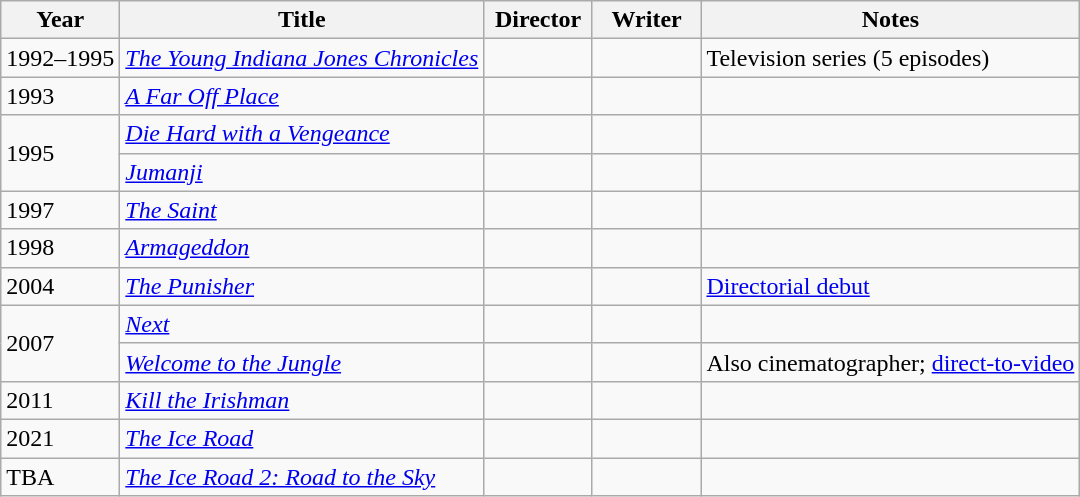<table class="wikitable">
<tr>
<th>Year</th>
<th>Title</th>
<th width=65>Director</th>
<th width=65>Writer</th>
<th>Notes</th>
</tr>
<tr>
<td>1992–1995</td>
<td><em><a href='#'>The Young Indiana Jones Chronicles</a></em></td>
<td></td>
<td></td>
<td>Television series (5 episodes)</td>
</tr>
<tr>
<td>1993</td>
<td><em><a href='#'>A Far Off Place</a></em></td>
<td></td>
<td></td>
<td></td>
</tr>
<tr>
<td rowspan="2">1995</td>
<td><em><a href='#'>Die Hard with a Vengeance</a></em></td>
<td></td>
<td></td>
<td></td>
</tr>
<tr>
<td><em><a href='#'>Jumanji</a></em></td>
<td></td>
<td></td>
<td></td>
</tr>
<tr>
<td>1997</td>
<td><em><a href='#'>The Saint</a></em></td>
<td></td>
<td></td>
<td></td>
</tr>
<tr>
<td>1998</td>
<td><em><a href='#'>Armageddon</a></em></td>
<td></td>
<td></td>
<td></td>
</tr>
<tr>
<td>2004</td>
<td><em><a href='#'>The Punisher</a></em></td>
<td></td>
<td></td>
<td><a href='#'>Directorial debut</a></td>
</tr>
<tr>
<td rowspan="2">2007</td>
<td><em><a href='#'>Next</a></em></td>
<td></td>
<td></td>
<td></td>
</tr>
<tr>
<td><em><a href='#'>Welcome to the Jungle</a></em></td>
<td></td>
<td></td>
<td>Also cinematographer; <a href='#'>direct-to-video</a></td>
</tr>
<tr>
<td>2011</td>
<td><em><a href='#'>Kill the Irishman</a></em></td>
<td></td>
<td></td>
<td></td>
</tr>
<tr>
<td>2021</td>
<td><em><a href='#'>The Ice Road</a></em></td>
<td></td>
<td></td>
<td></td>
</tr>
<tr>
<td>TBA</td>
<td><em><a href='#'>The Ice Road 2: Road to the Sky</a></em></td>
<td></td>
<td></td>
<td></td>
</tr>
</table>
